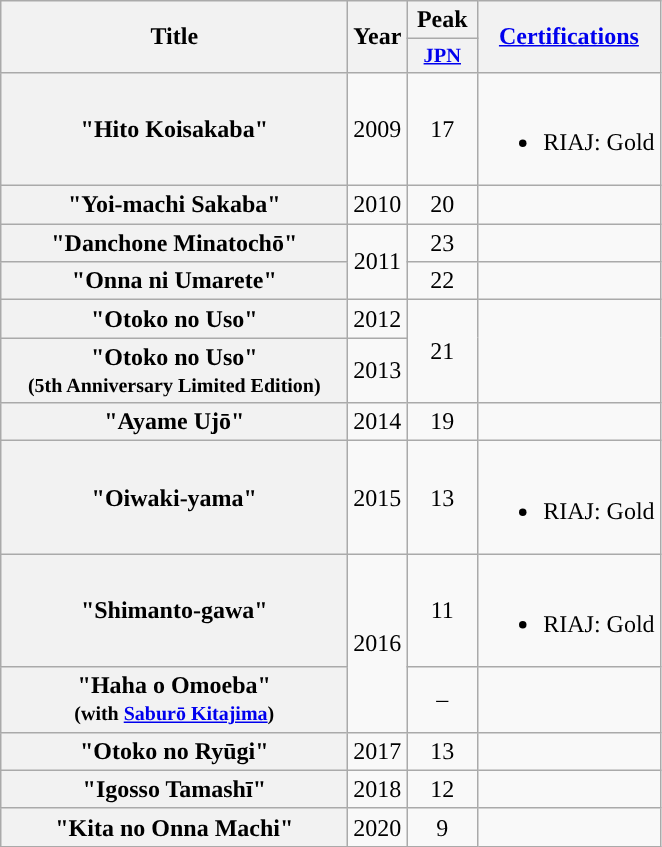<table class="wikitable plainrowheaders" style="text-align:center;">
<tr>
<th scope="col" rowspan="2" style="width:14em;">Title</th>
<th scope="col" rowspan="2">Year</th>
<th scope="col">Peak</th>
<th scope="col" rowspan="2"><a href='#'>Certifications</a></th>
</tr>
<tr>
<th scope="col" style="width:3em;font-size:85%;"><a href='#'>JPN</a><br></th>
</tr>
<tr>
<th scope="row">"Hito Koisakaba"</th>
<td>2009</td>
<td>17</td>
<td><br><ul><li>RIAJ: Gold</li></ul></td>
</tr>
<tr>
<th scope="row">"Yoi-machi Sakaba"</th>
<td>2010</td>
<td>20</td>
<td></td>
</tr>
<tr>
<th scope="row">"Danchone Minatochō"</th>
<td rowspan="2">2011</td>
<td>23</td>
<td></td>
</tr>
<tr>
<th scope="row">"Onna ni Umarete"</th>
<td>22</td>
<td></td>
</tr>
<tr>
<th scope="row">"Otoko no Uso"</th>
<td>2012</td>
<td rowspan="2">21</td>
<td rowspan="2"></td>
</tr>
<tr>
<th scope="row">"Otoko no Uso"<br><small>(5th Anniversary Limited Edition)</small></th>
<td>2013</td>
</tr>
<tr>
<th scope="row">"Ayame Ujō"</th>
<td>2014</td>
<td>19</td>
<td></td>
</tr>
<tr>
<th scope="row">"Oiwaki-yama"</th>
<td>2015</td>
<td>13</td>
<td><br><ul><li>RIAJ: Gold</li></ul></td>
</tr>
<tr>
<th scope="row">"Shimanto-gawa"</th>
<td rowspan="2">2016</td>
<td>11</td>
<td><br><ul><li>RIAJ: Gold</li></ul></td>
</tr>
<tr>
<th scope="row">"Haha o Omoeba"<br><small>(with <a href='#'>Saburō Kitajima</a>)</small></th>
<td>–</td>
<td></td>
</tr>
<tr>
<th scope="row">"Otoko no Ryūgi"</th>
<td>2017</td>
<td>13</td>
<td></td>
</tr>
<tr>
<th scope="row">"Igosso Tamashī"</th>
<td>2018</td>
<td>12</td>
<td></td>
</tr>
<tr>
<th scope="row">"Kita no Onna Machi"</th>
<td>2020</td>
<td>9</td>
<td></td>
</tr>
</table>
